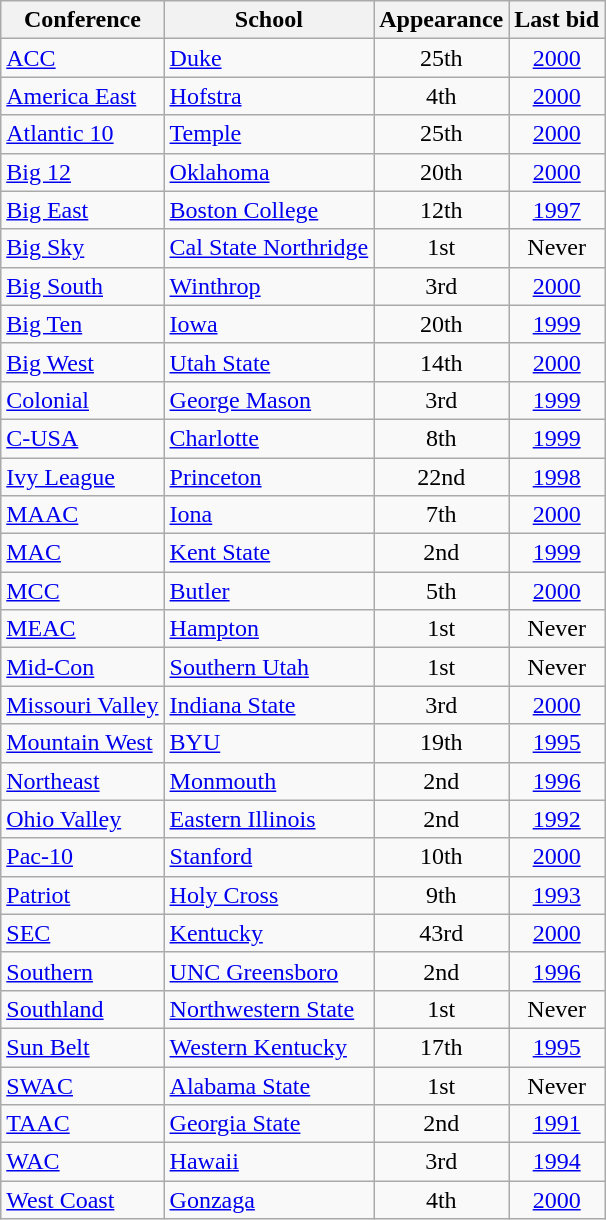<table class="wikitable sortable" style="text-align: center;">
<tr>
<th>Conference</th>
<th>School</th>
<th data-sort-type="number">Appearance</th>
<th>Last bid</th>
</tr>
<tr>
<td align=left><a href='#'>ACC</a></td>
<td align=left><a href='#'>Duke</a></td>
<td>25th</td>
<td><a href='#'>2000</a></td>
</tr>
<tr>
<td align=left><a href='#'>America East</a></td>
<td align=left><a href='#'>Hofstra</a></td>
<td>4th</td>
<td><a href='#'>2000</a></td>
</tr>
<tr>
<td align=left><a href='#'>Atlantic 10</a></td>
<td align=left><a href='#'>Temple</a></td>
<td>25th</td>
<td><a href='#'>2000</a></td>
</tr>
<tr>
<td align=left><a href='#'>Big 12</a></td>
<td align=left><a href='#'>Oklahoma</a></td>
<td>20th</td>
<td><a href='#'>2000</a></td>
</tr>
<tr>
<td align=left><a href='#'>Big East</a></td>
<td align=left><a href='#'>Boston College</a></td>
<td>12th</td>
<td><a href='#'>1997</a></td>
</tr>
<tr>
<td align=left><a href='#'>Big Sky</a></td>
<td align=left><a href='#'>Cal State Northridge</a></td>
<td>1st</td>
<td>Never</td>
</tr>
<tr>
<td align=left><a href='#'>Big South</a></td>
<td align=left><a href='#'>Winthrop</a></td>
<td>3rd</td>
<td><a href='#'>2000</a></td>
</tr>
<tr>
<td align=left><a href='#'>Big Ten</a></td>
<td align=left><a href='#'>Iowa</a></td>
<td>20th</td>
<td><a href='#'>1999</a></td>
</tr>
<tr>
<td align=left><a href='#'>Big West</a></td>
<td align=left><a href='#'>Utah State</a></td>
<td>14th</td>
<td><a href='#'>2000</a></td>
</tr>
<tr>
<td align=left><a href='#'>Colonial</a></td>
<td align=left><a href='#'>George Mason</a></td>
<td>3rd</td>
<td><a href='#'>1999</a></td>
</tr>
<tr>
<td align=left><a href='#'>C-USA</a></td>
<td align=left><a href='#'>Charlotte</a></td>
<td>8th</td>
<td><a href='#'>1999</a></td>
</tr>
<tr>
<td align=left><a href='#'>Ivy League</a></td>
<td align=left><a href='#'>Princeton</a></td>
<td>22nd</td>
<td><a href='#'>1998</a></td>
</tr>
<tr>
<td align=left><a href='#'>MAAC</a></td>
<td align=left><a href='#'>Iona</a></td>
<td>7th</td>
<td><a href='#'>2000</a></td>
</tr>
<tr>
<td align=left><a href='#'>MAC</a></td>
<td align=left><a href='#'>Kent State</a></td>
<td>2nd</td>
<td><a href='#'>1999</a></td>
</tr>
<tr>
<td align=left><a href='#'>MCC</a></td>
<td align=left><a href='#'>Butler</a></td>
<td>5th</td>
<td><a href='#'>2000</a></td>
</tr>
<tr>
<td align=left><a href='#'>MEAC</a></td>
<td align=left><a href='#'>Hampton</a></td>
<td>1st</td>
<td>Never</td>
</tr>
<tr>
<td align=left><a href='#'>Mid-Con</a></td>
<td align=left><a href='#'>Southern Utah</a></td>
<td>1st</td>
<td>Never</td>
</tr>
<tr>
<td align=left><a href='#'>Missouri Valley</a></td>
<td align=left><a href='#'>Indiana State</a></td>
<td>3rd</td>
<td><a href='#'>2000</a></td>
</tr>
<tr>
<td align=left><a href='#'>Mountain West</a></td>
<td align=left><a href='#'>BYU</a></td>
<td>19th</td>
<td><a href='#'>1995</a></td>
</tr>
<tr>
<td align=left><a href='#'>Northeast</a></td>
<td align=left><a href='#'>Monmouth</a></td>
<td>2nd</td>
<td><a href='#'>1996</a></td>
</tr>
<tr>
<td align=left><a href='#'>Ohio Valley</a></td>
<td align=left><a href='#'>Eastern Illinois</a></td>
<td>2nd</td>
<td><a href='#'>1992</a></td>
</tr>
<tr>
<td align=left><a href='#'>Pac-10</a></td>
<td align=left><a href='#'>Stanford</a></td>
<td>10th</td>
<td><a href='#'>2000</a></td>
</tr>
<tr>
<td align=left><a href='#'>Patriot</a></td>
<td align=left><a href='#'>Holy Cross</a></td>
<td>9th</td>
<td><a href='#'>1993</a></td>
</tr>
<tr>
<td align=left><a href='#'>SEC</a></td>
<td align=left><a href='#'>Kentucky</a></td>
<td>43rd</td>
<td><a href='#'>2000</a></td>
</tr>
<tr>
<td align=left><a href='#'>Southern</a></td>
<td align=left><a href='#'>UNC Greensboro</a></td>
<td>2nd</td>
<td><a href='#'>1996</a></td>
</tr>
<tr>
<td align=left><a href='#'>Southland</a></td>
<td align=left><a href='#'>Northwestern State</a></td>
<td>1st</td>
<td>Never</td>
</tr>
<tr>
<td align=left><a href='#'>Sun Belt</a></td>
<td align=left><a href='#'>Western Kentucky</a></td>
<td>17th</td>
<td><a href='#'>1995</a></td>
</tr>
<tr>
<td align=left><a href='#'>SWAC</a></td>
<td align=left><a href='#'>Alabama State</a></td>
<td>1st</td>
<td>Never</td>
</tr>
<tr>
<td align=left><a href='#'>TAAC</a></td>
<td align=left><a href='#'>Georgia State</a></td>
<td>2nd</td>
<td><a href='#'>1991</a></td>
</tr>
<tr>
<td align=left><a href='#'>WAC</a></td>
<td align=left><a href='#'>Hawaii</a></td>
<td>3rd</td>
<td><a href='#'>1994</a></td>
</tr>
<tr>
<td align=left><a href='#'>West Coast</a></td>
<td align=left><a href='#'>Gonzaga</a></td>
<td>4th</td>
<td><a href='#'>2000</a></td>
</tr>
</table>
